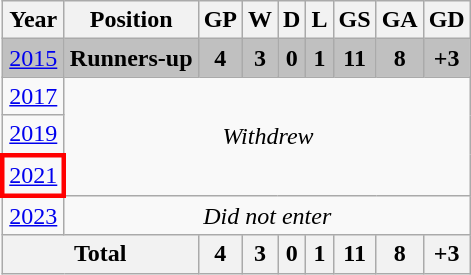<table class="wikitable" style="text-align: center;">
<tr>
<th>Year</th>
<th>Position</th>
<th>GP</th>
<th>W</th>
<th>D</th>
<th>L</th>
<th>GS</th>
<th>GA</th>
<th>GD</th>
</tr>
<tr bgcolor=silver>
<td> <a href='#'>2015</a></td>
<td><strong>Runners-up</strong></td>
<td><strong>4</strong></td>
<td><strong>3</strong></td>
<td><strong>0</strong></td>
<td><strong>1</strong></td>
<td><strong>11</strong></td>
<td><strong>8</strong></td>
<td><strong>+3</strong></td>
</tr>
<tr>
<td> <a href='#'>2017</a></td>
<td colspan=8 rowspan=3><em>Withdrew</em></td>
</tr>
<tr>
<td> <a href='#'>2019</a></td>
</tr>
<tr>
<td style="border: 3px solid red"> <a href='#'>2021</a></td>
</tr>
<tr>
<td> <a href='#'>2023</a></td>
<td colspan=8 rowspan=1><em>Did not enter</em></td>
</tr>
<tr>
<th colspan=2>Total</th>
<th>4</th>
<th>3</th>
<th>0</th>
<th>1</th>
<th>11</th>
<th>8</th>
<th>+3</th>
</tr>
</table>
